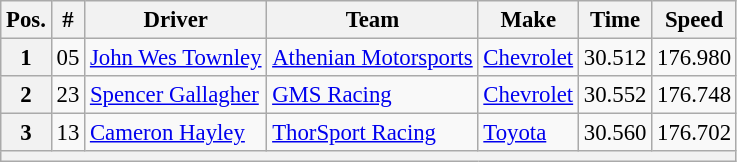<table class="wikitable" style="font-size:95%">
<tr>
<th>Pos.</th>
<th>#</th>
<th>Driver</th>
<th>Team</th>
<th>Make</th>
<th>Time</th>
<th>Speed</th>
</tr>
<tr>
<th>1</th>
<td>05</td>
<td><a href='#'>John Wes Townley</a></td>
<td><a href='#'>Athenian Motorsports</a></td>
<td><a href='#'>Chevrolet</a></td>
<td>30.512</td>
<td>176.980</td>
</tr>
<tr>
<th>2</th>
<td>23</td>
<td><a href='#'>Spencer Gallagher</a></td>
<td><a href='#'>GMS Racing</a></td>
<td><a href='#'>Chevrolet</a></td>
<td>30.552</td>
<td>176.748</td>
</tr>
<tr>
<th>3</th>
<td>13</td>
<td><a href='#'>Cameron Hayley</a></td>
<td><a href='#'>ThorSport Racing</a></td>
<td><a href='#'>Toyota</a></td>
<td>30.560</td>
<td>176.702</td>
</tr>
<tr>
<th colspan="7"></th>
</tr>
</table>
